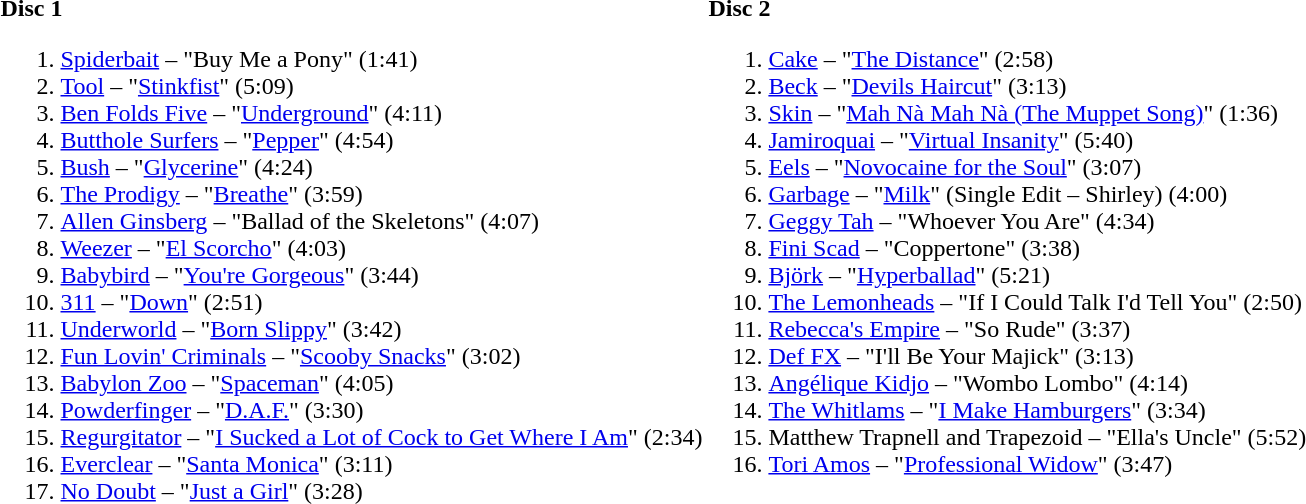<table>
<tr valign=top>
<td><strong>Disc 1</strong><br><ol><li><a href='#'>Spiderbait</a> – "Buy Me a Pony" (1:41)</li><li><a href='#'>Tool</a> – "<a href='#'>Stinkfist</a>" (5:09)</li><li><a href='#'>Ben Folds Five</a> – "<a href='#'>Underground</a>" (4:11)</li><li><a href='#'>Butthole Surfers</a> – "<a href='#'>Pepper</a>" (4:54)</li><li><a href='#'>Bush</a> – "<a href='#'>Glycerine</a>" (4:24)</li><li><a href='#'>The Prodigy</a> – "<a href='#'>Breathe</a>" (3:59)</li><li><a href='#'>Allen Ginsberg</a> – "Ballad of the Skeletons" (4:07)</li><li><a href='#'>Weezer</a> – "<a href='#'>El Scorcho</a>" (4:03)</li><li><a href='#'>Babybird</a> – "<a href='#'>You're Gorgeous</a>" (3:44)</li><li><a href='#'>311</a> – "<a href='#'>Down</a>" (2:51)</li><li><a href='#'>Underworld</a> – "<a href='#'>Born Slippy</a>" (3:42)</li><li><a href='#'>Fun Lovin' Criminals</a> – "<a href='#'>Scooby Snacks</a>" (3:02)</li><li><a href='#'>Babylon Zoo</a> – "<a href='#'>Spaceman</a>" (4:05)</li><li><a href='#'>Powderfinger</a> – "<a href='#'>D.A.F.</a>" (3:30)</li><li><a href='#'>Regurgitator</a> – "<a href='#'>I Sucked a Lot of Cock to Get Where I Am</a>" (2:34)</li><li><a href='#'>Everclear</a> – "<a href='#'>Santa Monica</a>" (3:11)</li><li><a href='#'>No Doubt</a> – "<a href='#'>Just a Girl</a>" (3:28)</li></ol></td>
<td><strong>Disc 2</strong><br><ol><li><a href='#'>Cake</a> – "<a href='#'>The Distance</a>" (2:58)</li><li><a href='#'>Beck</a> – "<a href='#'>Devils Haircut</a>" (3:13)</li><li><a href='#'>Skin</a> – "<a href='#'>Mah Nà Mah Nà (The Muppet Song)</a>" (1:36)</li><li><a href='#'>Jamiroquai</a> – "<a href='#'>Virtual Insanity</a>" (5:40)</li><li><a href='#'>Eels</a> – "<a href='#'>Novocaine for the Soul</a>" (3:07)</li><li><a href='#'>Garbage</a> – "<a href='#'>Milk</a>" (Single Edit – Shirley) (4:00)</li><li><a href='#'>Geggy Tah</a> – "Whoever You Are" (4:34)</li><li><a href='#'>Fini Scad</a> – "Coppertone" (3:38)</li><li><a href='#'>Björk</a> – "<a href='#'>Hyperballad</a>" (5:21)</li><li><a href='#'>The Lemonheads</a> – "If I Could Talk I'd Tell You" (2:50)</li><li><a href='#'>Rebecca's Empire</a> – "So Rude" (3:37)</li><li><a href='#'>Def FX</a> – "I'll Be Your Majick" (3:13)</li><li><a href='#'>Angélique Kidjo</a> – "Wombo Lombo" (4:14)</li><li><a href='#'>The Whitlams</a> – "<a href='#'>I Make Hamburgers</a>" (3:34)</li><li>Matthew Trapnell and Trapezoid – "Ella's Uncle" (5:52)</li><li><a href='#'>Tori Amos</a> – "<a href='#'>Professional Widow</a>" (3:47)</li></ol></td>
</tr>
</table>
